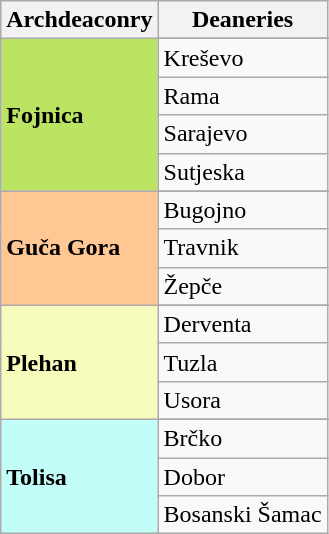<table class="wikitable">
<tr>
<th>Archdeaconry</th>
<th>Deaneries</th>
</tr>
<tr>
<td rowspan="5" style="background-color: #BBE462;"><strong>Fojnica</strong></td>
</tr>
<tr>
<td>Kreševo</td>
</tr>
<tr>
<td>Rama</td>
</tr>
<tr>
<td>Sarajevo</td>
</tr>
<tr>
<td>Sutjeska</td>
</tr>
<tr>
<td rowspan="4" style="background-color: #FFC794;"><strong>Guča Gora</strong></td>
</tr>
<tr>
<td>Bugojno</td>
</tr>
<tr>
<td>Travnik</td>
</tr>
<tr>
<td>Žepče</td>
</tr>
<tr>
<td rowspan="4" style="background-color: #F7FCBC;"><strong>Plehan</strong></td>
</tr>
<tr>
<td>Derventa</td>
</tr>
<tr>
<td>Tuzla</td>
</tr>
<tr>
<td>Usora</td>
</tr>
<tr>
<td rowspan="4" style="background-color: #C2FDF7;"><strong>Tolisa</strong></td>
</tr>
<tr>
<td>Brčko</td>
</tr>
<tr>
<td>Dobor</td>
</tr>
<tr>
<td>Bosanski Šamac</td>
</tr>
</table>
